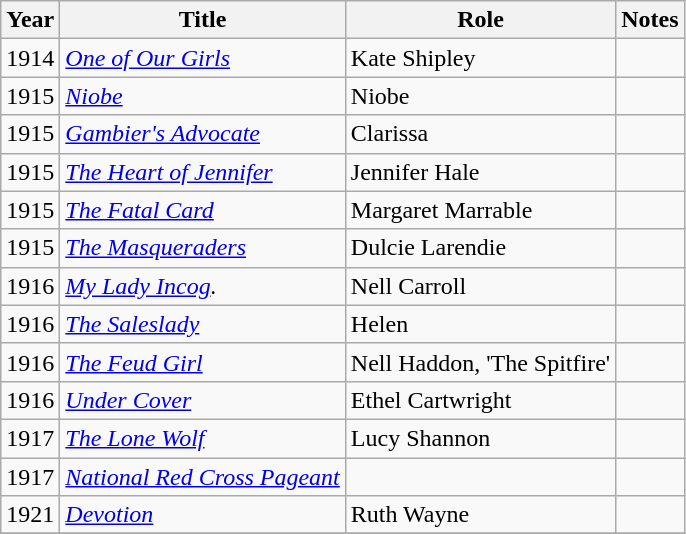<table class="wikitable sortable">
<tr>
<th>Year</th>
<th>Title</th>
<th>Role</th>
<th>Notes</th>
</tr>
<tr>
<td>1914</td>
<td><em><a href='#'>One of Our Girls</a></em></td>
<td>Kate Shipley</td>
<td></td>
</tr>
<tr>
<td>1915</td>
<td><em><a href='#'>Niobe</a></em></td>
<td>Niobe</td>
<td></td>
</tr>
<tr>
<td>1915</td>
<td><em><a href='#'>Gambier's Advocate</a></em></td>
<td>Clarissa</td>
<td></td>
</tr>
<tr>
<td>1915</td>
<td><em><a href='#'>The Heart of Jennifer</a></em></td>
<td>Jennifer Hale</td>
<td></td>
</tr>
<tr>
<td>1915</td>
<td><em><a href='#'>The Fatal Card</a></em></td>
<td>Margaret Marrable</td>
<td></td>
</tr>
<tr>
<td>1915</td>
<td><em><a href='#'>The Masqueraders</a></em></td>
<td>Dulcie Larendie</td>
<td></td>
</tr>
<tr>
<td>1916</td>
<td><em><a href='#'>My Lady Incog</a>.</em></td>
<td>Nell Carroll</td>
<td></td>
</tr>
<tr>
<td>1916</td>
<td><em><a href='#'>The Saleslady</a></em></td>
<td>Helen</td>
<td></td>
</tr>
<tr>
<td>1916</td>
<td><em><a href='#'>The Feud Girl</a></em></td>
<td>Nell Haddon, 'The Spitfire'</td>
<td></td>
</tr>
<tr>
<td>1916</td>
<td><em><a href='#'>Under Cover</a></em></td>
<td>Ethel Cartwright</td>
<td></td>
</tr>
<tr>
<td>1917</td>
<td><em><a href='#'>The Lone Wolf</a></em></td>
<td>Lucy Shannon</td>
<td></td>
</tr>
<tr>
<td>1917</td>
<td><em><a href='#'>National Red Cross Pageant</a></em></td>
<td></td>
<td></td>
</tr>
<tr>
<td>1921</td>
<td><em><a href='#'>Devotion</a></em></td>
<td>Ruth Wayne</td>
<td></td>
</tr>
<tr>
</tr>
</table>
